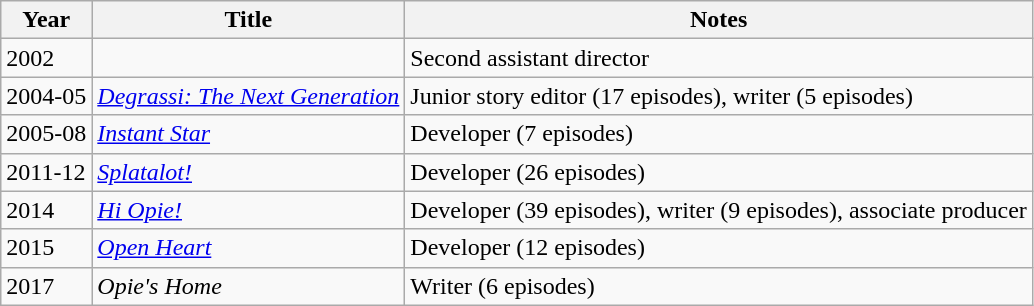<table class="wikitable sortable">
<tr>
<th>Year</th>
<th>Title</th>
<th class="unsortable">Notes</th>
</tr>
<tr>
<td>2002</td>
<td><em></em></td>
<td>Second assistant director</td>
</tr>
<tr>
<td>2004-05</td>
<td><em><a href='#'>Degrassi: The Next Generation</a></em></td>
<td>Junior story editor (17 episodes), writer (5 episodes)</td>
</tr>
<tr>
<td>2005-08</td>
<td><em><a href='#'>Instant Star</a></em></td>
<td>Developer (7 episodes)</td>
</tr>
<tr>
<td>2011-12</td>
<td><em><a href='#'>Splatalot!</a></em></td>
<td>Developer (26 episodes)</td>
</tr>
<tr>
<td>2014</td>
<td><em><a href='#'>Hi Opie!</a></em></td>
<td>Developer (39 episodes), writer (9 episodes), associate producer</td>
</tr>
<tr>
<td>2015</td>
<td><em><a href='#'>Open Heart</a></em></td>
<td>Developer (12 episodes)</td>
</tr>
<tr>
<td>2017</td>
<td><em>Opie's Home</em></td>
<td>Writer (6 episodes)</td>
</tr>
</table>
